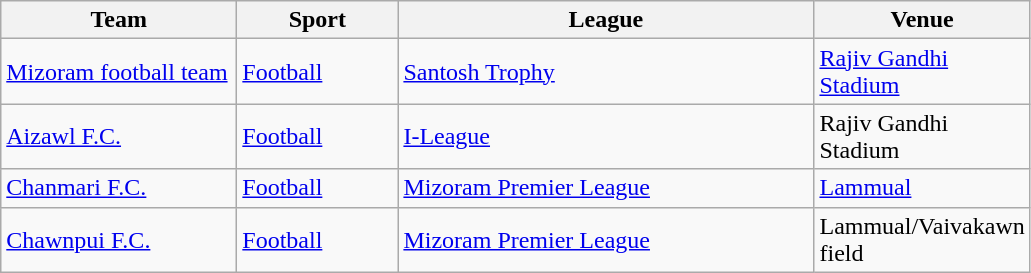<table class="wikitable">
<tr>
<th style="width:150px;">Team</th>
<th style="width:100px;">Sport</th>
<th style="width:270px;">League</th>
<th style="width:120px;">Venue</th>
</tr>
<tr>
<td><a href='#'>Mizoram football team</a></td>
<td><a href='#'>Football</a></td>
<td><a href='#'>Santosh Trophy</a></td>
<td><a href='#'>Rajiv Gandhi Stadium</a></td>
</tr>
<tr>
<td><a href='#'>Aizawl F.C.</a></td>
<td><a href='#'>Football</a></td>
<td><a href='#'>I-League</a></td>
<td>Rajiv Gandhi Stadium</td>
</tr>
<tr>
<td><a href='#'>Chanmari F.C.</a></td>
<td><a href='#'>Football</a></td>
<td><a href='#'>Mizoram Premier League</a></td>
<td><a href='#'>Lammual</a></td>
</tr>
<tr>
<td><a href='#'>Chawnpui F.C.</a></td>
<td><a href='#'>Football</a></td>
<td><a href='#'>Mizoram Premier League</a></td>
<td>Lammual/Vaivakawn field</td>
</tr>
</table>
